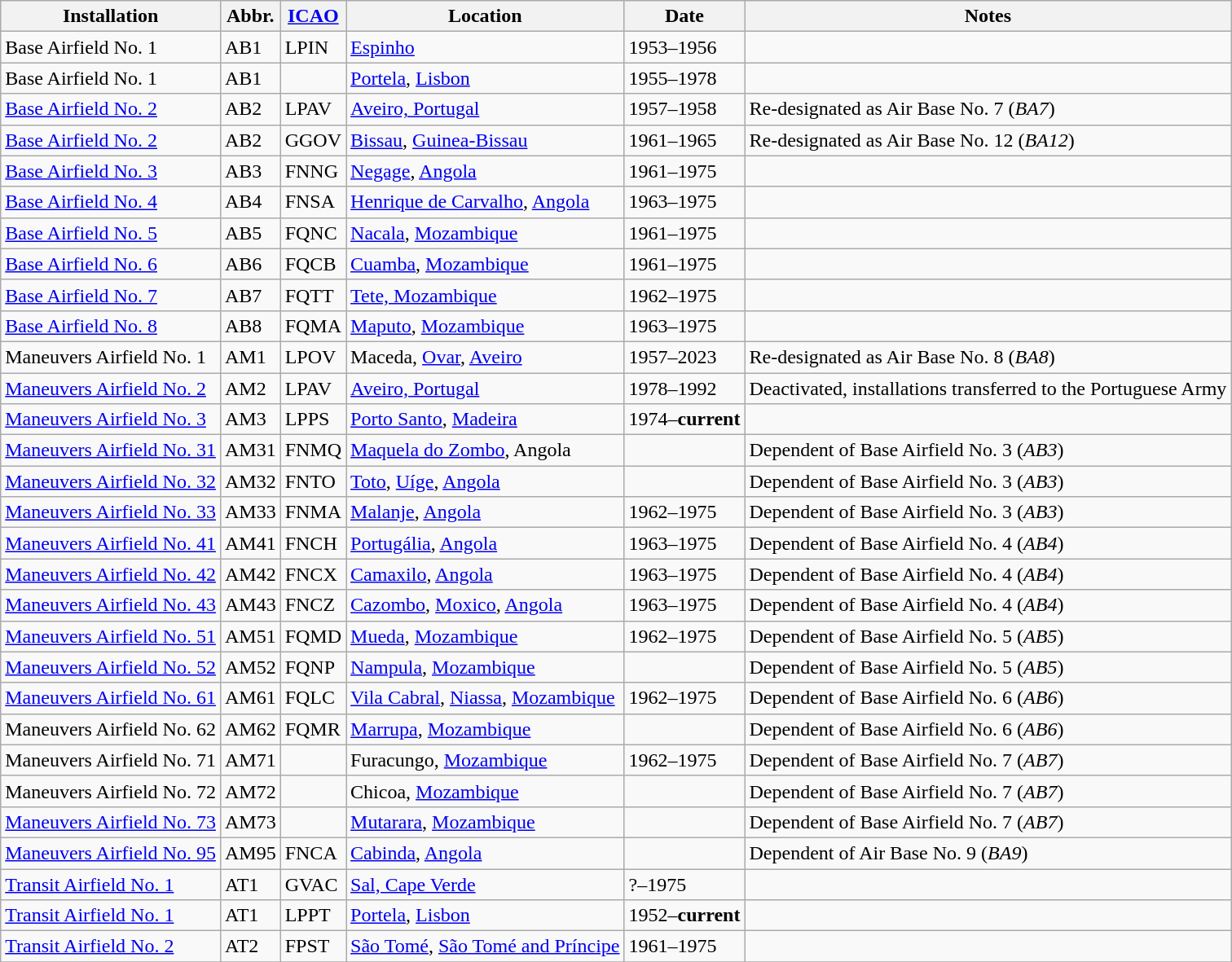<table class="wikitable sortable">
<tr>
<th>Installation</th>
<th>Abbr.</th>
<th><a href='#'>ICAO</a></th>
<th>Location</th>
<th>Date</th>
<th>Notes</th>
</tr>
<tr>
<td>Base Airfield No. 1</td>
<td>AB1</td>
<td>LPIN</td>
<td><a href='#'>Espinho</a></td>
<td>1953–1956</td>
<td></td>
</tr>
<tr>
<td>Base Airfield No. 1</td>
<td>AB1</td>
<td></td>
<td><a href='#'>Portela</a>, <a href='#'>Lisbon</a></td>
<td>1955–1978</td>
<td></td>
</tr>
<tr>
<td><a href='#'>Base Airfield No. 2</a></td>
<td>AB2</td>
<td>LPAV</td>
<td><a href='#'>Aveiro, Portugal</a></td>
<td>1957–1958</td>
<td>Re-designated as Air Base No. 7 (<em>BA7</em>)</td>
</tr>
<tr>
<td><a href='#'>Base Airfield No. 2</a></td>
<td>AB2</td>
<td>GGOV</td>
<td><a href='#'>Bissau</a>, <a href='#'>Guinea-Bissau</a></td>
<td>1961–1965</td>
<td>Re-designated as Air Base No. 12 (<em>BA12</em>)</td>
</tr>
<tr>
<td><a href='#'>Base Airfield No. 3</a></td>
<td>AB3</td>
<td>FNNG</td>
<td><a href='#'>Negage</a>, <a href='#'>Angola</a></td>
<td>1961–1975</td>
<td></td>
</tr>
<tr>
<td><a href='#'>Base Airfield No. 4</a></td>
<td>AB4</td>
<td>FNSA</td>
<td><a href='#'>Henrique de Carvalho</a>, <a href='#'>Angola</a></td>
<td>1963–1975</td>
<td></td>
</tr>
<tr>
<td><a href='#'>Base Airfield No. 5</a></td>
<td>AB5</td>
<td>FQNC</td>
<td><a href='#'>Nacala</a>, <a href='#'>Mozambique</a></td>
<td>1961–1975</td>
<td></td>
</tr>
<tr>
<td><a href='#'>Base Airfield No. 6</a></td>
<td>AB6</td>
<td>FQCB</td>
<td><a href='#'>Cuamba</a>, <a href='#'>Mozambique</a></td>
<td>1961–1975</td>
<td></td>
</tr>
<tr>
<td><a href='#'>Base Airfield No. 7</a></td>
<td>AB7</td>
<td>FQTT</td>
<td><a href='#'>Tete, Mozambique</a></td>
<td>1962–1975</td>
<td></td>
</tr>
<tr>
<td><a href='#'>Base Airfield No. 8</a></td>
<td>AB8</td>
<td>FQMA</td>
<td><a href='#'>Maputo</a>, <a href='#'>Mozambique</a></td>
<td>1963–1975</td>
<td></td>
</tr>
<tr>
<td>Maneuvers Airfield No. 1</td>
<td>AM1</td>
<td>LPOV</td>
<td>Maceda, <a href='#'>Ovar</a>, <a href='#'>Aveiro</a></td>
<td>1957–2023</td>
<td>Re-designated as Air Base No. 8 (<em>BA8</em>)</td>
</tr>
<tr>
<td><a href='#'>Maneuvers Airfield No. 2</a></td>
<td>AM2</td>
<td>LPAV</td>
<td><a href='#'>Aveiro, Portugal</a></td>
<td>1978–1992</td>
<td>Deactivated, installations transferred to the Portuguese Army</td>
</tr>
<tr>
<td><a href='#'>Maneuvers Airfield No. 3</a></td>
<td>AM3</td>
<td>LPPS</td>
<td><a href='#'>Porto Santo</a>, <a href='#'>Madeira</a></td>
<td>1974–<strong>current</strong></td>
<td></td>
</tr>
<tr>
<td><a href='#'>Maneuvers Airfield No. 31</a></td>
<td>AM31</td>
<td>FNMQ</td>
<td><a href='#'>Maquela do Zombo</a>, Angola</td>
<td></td>
<td>Dependent of Base Airfield No. 3 (<em>AB3</em>)</td>
</tr>
<tr>
<td><a href='#'>Maneuvers Airfield No. 32</a></td>
<td>AM32</td>
<td>FNTO</td>
<td><a href='#'>Toto</a>, <a href='#'>Uíge</a>, <a href='#'>Angola</a></td>
<td></td>
<td>Dependent of Base Airfield No. 3 (<em>AB3</em>)</td>
</tr>
<tr>
<td><a href='#'>Maneuvers Airfield No. 33</a></td>
<td>AM33</td>
<td>FNMA</td>
<td><a href='#'>Malanje</a>, <a href='#'>Angola</a></td>
<td>1962–1975</td>
<td>Dependent of Base Airfield No. 3 (<em>AB3</em>)</td>
</tr>
<tr>
<td><a href='#'>Maneuvers Airfield No. 41</a></td>
<td>AM41</td>
<td>FNCH</td>
<td><a href='#'>Portugália</a>, <a href='#'>Angola</a></td>
<td>1963–1975</td>
<td>Dependent of Base Airfield No. 4 (<em>AB4</em>)</td>
</tr>
<tr>
<td><a href='#'>Maneuvers Airfield No. 42</a></td>
<td>AM42</td>
<td>FNCX</td>
<td><a href='#'>Camaxilo</a>, <a href='#'>Angola</a></td>
<td>1963–1975</td>
<td>Dependent of Base Airfield No. 4 (<em>AB4</em>)</td>
</tr>
<tr>
<td><a href='#'>Maneuvers Airfield No. 43</a></td>
<td>AM43</td>
<td>FNCZ</td>
<td><a href='#'>Cazombo</a>, <a href='#'>Moxico</a>, <a href='#'>Angola</a></td>
<td>1963–1975</td>
<td>Dependent of Base Airfield No. 4 (<em>AB4</em>)</td>
</tr>
<tr>
<td><a href='#'>Maneuvers Airfield No. 51</a></td>
<td>AM51</td>
<td>FQMD</td>
<td><a href='#'>Mueda</a>, <a href='#'>Mozambique</a></td>
<td>1962–1975</td>
<td>Dependent of Base Airfield No. 5 (<em>AB5</em>)</td>
</tr>
<tr>
<td><a href='#'>Maneuvers Airfield No. 52</a></td>
<td>AM52</td>
<td>FQNP</td>
<td><a href='#'>Nampula</a>, <a href='#'>Mozambique</a></td>
<td></td>
<td>Dependent of Base Airfield No. 5 (<em>AB5</em>)</td>
</tr>
<tr>
<td><a href='#'>Maneuvers Airfield No. 61</a></td>
<td>AM61</td>
<td>FQLC</td>
<td><a href='#'>Vila Cabral</a>, <a href='#'>Niassa</a>, <a href='#'>Mozambique</a></td>
<td>1962–1975</td>
<td>Dependent of Base Airfield No. 6 (<em>AB6</em>)</td>
</tr>
<tr>
<td>Maneuvers Airfield No. 62</td>
<td>AM62</td>
<td>FQMR</td>
<td><a href='#'>Marrupa</a>, <a href='#'>Mozambique</a></td>
<td></td>
<td>Dependent of Base Airfield No. 6 (<em>AB6</em>)</td>
</tr>
<tr>
<td>Maneuvers Airfield No. 71</td>
<td>AM71</td>
<td></td>
<td>Furacungo, <a href='#'>Mozambique</a></td>
<td>1962–1975</td>
<td>Dependent of Base Airfield No. 7 (<em>AB7</em>)</td>
</tr>
<tr>
<td>Maneuvers Airfield No. 72</td>
<td>AM72</td>
<td></td>
<td>Chicoa, <a href='#'>Mozambique</a></td>
<td></td>
<td>Dependent of Base Airfield No. 7 (<em>AB7</em>)</td>
</tr>
<tr>
<td><a href='#'>Maneuvers Airfield No. 73</a></td>
<td>AM73</td>
<td></td>
<td><a href='#'>Mutarara</a>, <a href='#'>Mozambique</a></td>
<td></td>
<td>Dependent of Base Airfield No. 7 (<em>AB7</em>)</td>
</tr>
<tr>
<td><a href='#'>Maneuvers Airfield No. 95</a></td>
<td>AM95</td>
<td>FNCA</td>
<td><a href='#'>Cabinda</a>, <a href='#'>Angola</a></td>
<td></td>
<td>Dependent of Air Base No. 9 (<em>BA9</em>)</td>
</tr>
<tr>
<td><a href='#'>Transit Airfield No. 1</a></td>
<td>AT1</td>
<td>GVAC</td>
<td><a href='#'>Sal, Cape Verde</a></td>
<td>?–1975</td>
<td></td>
</tr>
<tr>
<td><a href='#'>Transit Airfield No. 1</a></td>
<td>AT1</td>
<td>LPPT</td>
<td><a href='#'>Portela</a>, <a href='#'>Lisbon</a></td>
<td>1952–<strong>current</strong></td>
<td></td>
</tr>
<tr>
<td><a href='#'>Transit Airfield No. 2</a></td>
<td>AT2</td>
<td>FPST</td>
<td><a href='#'>São Tomé</a>, <a href='#'>São Tomé and Príncipe</a></td>
<td>1961–1975</td>
<td></td>
</tr>
<tr>
</tr>
</table>
